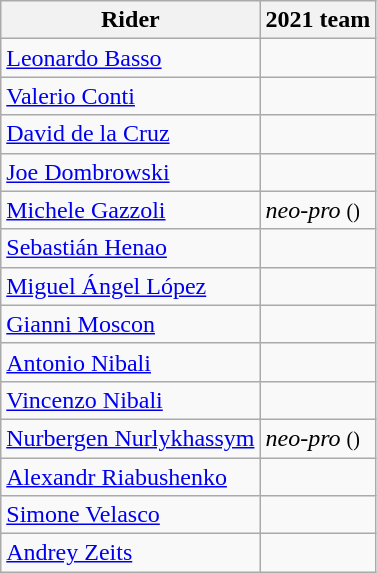<table class="wikitable">
<tr>
<th>Rider</th>
<th>2021 team</th>
</tr>
<tr>
<td><a href='#'>Leonardo Basso</a></td>
<td></td>
</tr>
<tr>
<td><a href='#'>Valerio Conti</a></td>
<td></td>
</tr>
<tr>
<td><a href='#'>David de la Cruz</a></td>
<td></td>
</tr>
<tr>
<td><a href='#'>Joe Dombrowski</a></td>
<td></td>
</tr>
<tr>
<td><a href='#'>Michele Gazzoli</a></td>
<td><em>neo-pro</em> <small>()</small></td>
</tr>
<tr>
<td><a href='#'>Sebastián Henao</a></td>
<td></td>
</tr>
<tr>
<td><a href='#'>Miguel Ángel López</a></td>
<td></td>
</tr>
<tr>
<td><a href='#'>Gianni Moscon</a></td>
<td></td>
</tr>
<tr>
<td><a href='#'>Antonio Nibali</a></td>
<td></td>
</tr>
<tr>
<td><a href='#'>Vincenzo Nibali</a></td>
<td></td>
</tr>
<tr>
<td><a href='#'>Nurbergen Nurlykhassym</a></td>
<td><em>neo-pro</em> <small>()</small></td>
</tr>
<tr>
<td><a href='#'>Alexandr Riabushenko</a></td>
<td></td>
</tr>
<tr>
<td><a href='#'>Simone Velasco</a></td>
<td></td>
</tr>
<tr>
<td><a href='#'>Andrey Zeits</a></td>
<td></td>
</tr>
</table>
